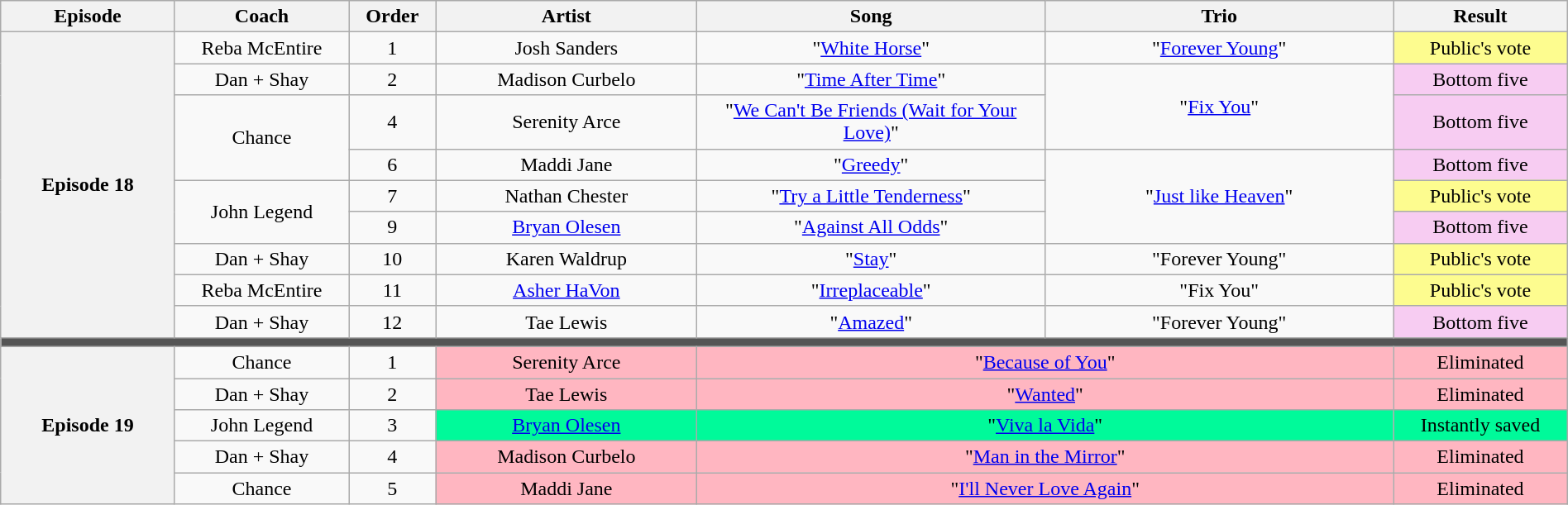<table class="wikitable" style="text-align:center; width:100%">
<tr>
<th style="width:10%">Episode</th>
<th style="width:10%">Coach</th>
<th style="width:05%">Order</th>
<th style="width:15%">Artist</th>
<th style="width:20%">Song</th>
<th style="width:20%">Trio</th>
<th style="width:10%">Result</th>
</tr>
<tr>
<th scope="row" rowspan="9">Episode 18<br></th>
<td>Reba McEntire</td>
<td>1 </td>
<td>Josh Sanders</td>
<td>"<a href='#'>White Horse</a>"</td>
<td>"<a href='#'>Forever Young</a>"</td>
<td style="background:#fdfc8f">Public's vote</td>
</tr>
<tr>
<td>Dan + Shay</td>
<td>2 </td>
<td>Madison Curbelo</td>
<td>"<a href='#'>Time After Time</a>"</td>
<td rowspan="2">"<a href='#'>Fix You</a>"</td>
<td style="background:#f7ccf2">Bottom five</td>
</tr>
<tr>
<td rowspan="2">Chance</td>
<td>4 </td>
<td>Serenity Arce</td>
<td>"<a href='#'>We Can't Be Friends (Wait for Your Love)</a>"</td>
<td style="background:#f7ccf2">Bottom five</td>
</tr>
<tr>
<td>6 </td>
<td>Maddi Jane</td>
<td>"<a href='#'>Greedy</a>"</td>
<td rowspan="3">"<a href='#'>Just like Heaven</a>"</td>
<td style="background:#f7ccf2">Bottom five</td>
</tr>
<tr>
<td rowspan="2">John Legend</td>
<td>7 </td>
<td>Nathan Chester</td>
<td>"<a href='#'>Try a Little Tenderness</a>"</td>
<td style="background:#fdfc8f">Public's vote</td>
</tr>
<tr>
<td>9 </td>
<td><a href='#'>Bryan Olesen</a></td>
<td>"<a href='#'>Against All Odds</a>"</td>
<td style="background:#f7ccf2">Bottom five</td>
</tr>
<tr>
<td>Dan + Shay</td>
<td>10 </td>
<td>Karen Waldrup</td>
<td>"<a href='#'>Stay</a>"</td>
<td>"Forever Young"</td>
<td style="background:#fdfc8f">Public's vote</td>
</tr>
<tr>
<td>Reba McEntire</td>
<td>11 </td>
<td><a href='#'>Asher HaVon</a></td>
<td>"<a href='#'>Irreplaceable</a>"</td>
<td>"Fix You"</td>
<td style="background:#fdfc8f">Public's vote</td>
</tr>
<tr>
<td>Dan + Shay</td>
<td>12 </td>
<td>Tae Lewis</td>
<td>"<a href='#'>Amazed</a>"</td>
<td>"Forever Young"</td>
<td style="background:#f7ccf2">Bottom five</td>
</tr>
<tr>
<td colspan="8" style="background:#555"></td>
</tr>
<tr>
<th rowspan="5" scope="row">Episode 19<br></th>
<td>Chance</td>
<td>1</td>
<td style="background:lightpink">Serenity Arce</td>
<td style="background:lightpink" colspan="2">"<a href='#'>Because of You</a>"</td>
<td style="background:lightpink">Eliminated</td>
</tr>
<tr>
<td>Dan + Shay</td>
<td>2</td>
<td style="background:lightpink">Tae Lewis</td>
<td style="background:lightpink" colspan="2">"<a href='#'>Wanted</a>"</td>
<td style="background:lightpink">Eliminated</td>
</tr>
<tr>
<td>John Legend</td>
<td>3</td>
<td style="background:#00fa9a"><a href='#'>Bryan Olesen</a></td>
<td style="background:#00fa9a" colspan="2">"<a href='#'>Viva la Vida</a>"</td>
<td style="background:#00fa9a">Instantly saved</td>
</tr>
<tr>
<td>Dan + Shay</td>
<td>4</td>
<td style="background:lightpink">Madison Curbelo</td>
<td style="background:lightpink" colspan="2">"<a href='#'>Man in the Mirror</a>"</td>
<td style="background:lightpink">Eliminated</td>
</tr>
<tr>
<td>Chance</td>
<td>5</td>
<td style="background:lightpink">Maddi Jane</td>
<td style="background:lightpink" colspan="2">"<a href='#'>I'll Never Love Again</a>"</td>
<td style="background:lightpink">Eliminated</td>
</tr>
</table>
